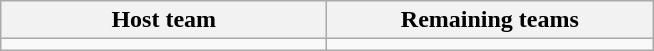<table class="wikitable">
<tr>
<th width=210>Host team</th>
<th width=210>Remaining teams</th>
</tr>
<tr style="vertical-align:top">
<td></td>
<td></td>
</tr>
</table>
